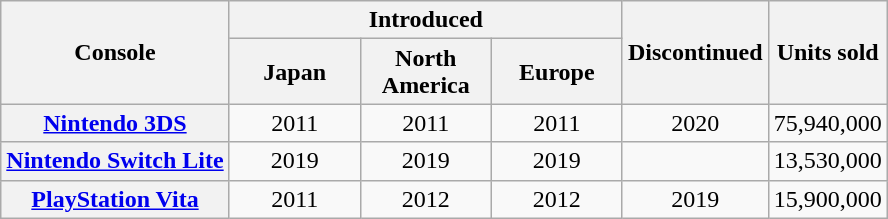<table class="wikitable" style="margin: 1em auto 1em auto;">
<tr>
<th rowspan="2">Console</th>
<th colspan="3">Introduced</th>
<th rowspan="2">Discontinued</th>
<th rowspan="2">Units sold</th>
</tr>
<tr>
<th style="width:5em;">Japan</th>
<th style="width:5em;">North America</th>
<th style="width:5em;">Europe</th>
</tr>
<tr style="text-align: center;">
<th><a href='#'>Nintendo 3DS</a></th>
<td>2011</td>
<td>2011</td>
<td>2011</td>
<td>2020</td>
<td>75,940,000</td>
</tr>
<tr style="text-align: center;">
<th><a href='#'>Nintendo Switch Lite</a></th>
<td>2019</td>
<td>2019</td>
<td>2019</td>
<td></td>
<td>13,530,000</td>
</tr>
<tr style="text-align: center;">
<th><a href='#'>PlayStation Vita</a></th>
<td>2011</td>
<td>2012</td>
<td>2012</td>
<td>2019</td>
<td>15,900,000</td>
</tr>
</table>
